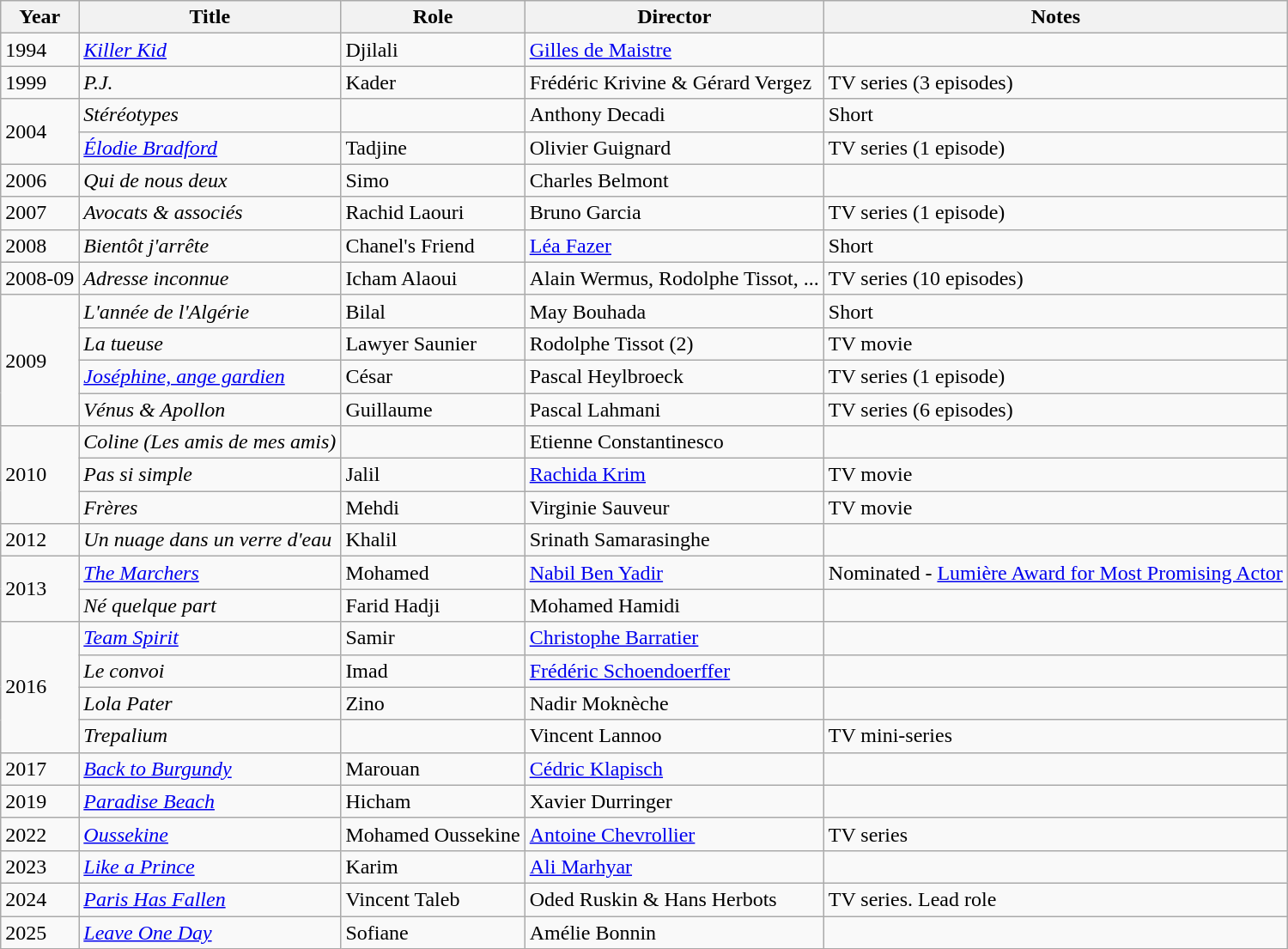<table class="wikitable sortable">
<tr>
<th>Year</th>
<th>Title</th>
<th>Role</th>
<th>Director</th>
<th class="unsortable">Notes</th>
</tr>
<tr>
<td rowspan=1>1994</td>
<td><em><a href='#'>Killer Kid</a></em></td>
<td>Djilali</td>
<td><a href='#'>Gilles de Maistre</a></td>
<td></td>
</tr>
<tr>
<td rowspan=1>1999</td>
<td><em>P.J.</em></td>
<td>Kader</td>
<td>Frédéric Krivine & Gérard Vergez</td>
<td>TV series (3 episodes)</td>
</tr>
<tr>
<td rowspan=2>2004</td>
<td><em>Stéréotypes</em></td>
<td></td>
<td>Anthony Decadi</td>
<td>Short</td>
</tr>
<tr>
<td><em><a href='#'>Élodie Bradford</a></em></td>
<td>Tadjine</td>
<td>Olivier Guignard</td>
<td>TV series (1 episode)</td>
</tr>
<tr>
<td rowspan=1>2006</td>
<td><em>Qui de nous deux</em></td>
<td>Simo</td>
<td>Charles Belmont</td>
<td></td>
</tr>
<tr>
<td rowspan=1>2007</td>
<td><em>Avocats & associés</em></td>
<td>Rachid Laouri</td>
<td>Bruno Garcia</td>
<td>TV series (1 episode)</td>
</tr>
<tr>
<td rowspan=1>2008</td>
<td><em>Bientôt j'arrête</em></td>
<td>Chanel's Friend</td>
<td><a href='#'>Léa Fazer</a></td>
<td>Short</td>
</tr>
<tr>
<td rowspan=1>2008-09</td>
<td><em>Adresse inconnue</em></td>
<td>Icham Alaoui</td>
<td>Alain Wermus, Rodolphe Tissot, ...</td>
<td>TV series (10 episodes)</td>
</tr>
<tr>
<td rowspan=4>2009</td>
<td><em>L'année de l'Algérie</em></td>
<td>Bilal</td>
<td>May Bouhada</td>
<td>Short</td>
</tr>
<tr>
<td><em>La tueuse</em></td>
<td>Lawyer Saunier</td>
<td>Rodolphe Tissot (2)</td>
<td>TV movie</td>
</tr>
<tr>
<td><em><a href='#'>Joséphine, ange gardien</a></em></td>
<td>César</td>
<td>Pascal Heylbroeck</td>
<td>TV series (1 episode)</td>
</tr>
<tr>
<td><em>Vénus & Apollon</em></td>
<td>Guillaume</td>
<td>Pascal Lahmani</td>
<td>TV series (6 episodes)</td>
</tr>
<tr>
<td rowspan=3>2010</td>
<td><em>Coline (Les amis de mes amis)</em></td>
<td></td>
<td>Etienne Constantinesco</td>
<td></td>
</tr>
<tr>
<td><em>Pas si simple</em></td>
<td>Jalil</td>
<td><a href='#'>Rachida Krim</a></td>
<td>TV movie</td>
</tr>
<tr>
<td><em>Frères</em></td>
<td>Mehdi</td>
<td>Virginie Sauveur</td>
<td>TV movie</td>
</tr>
<tr>
<td rowspan=1>2012</td>
<td><em>Un nuage dans un verre d'eau</em></td>
<td>Khalil</td>
<td>Srinath Samarasinghe</td>
<td></td>
</tr>
<tr>
<td rowspan=2>2013</td>
<td><em><a href='#'>The Marchers</a></em></td>
<td>Mohamed</td>
<td><a href='#'>Nabil Ben Yadir</a></td>
<td>Nominated - <a href='#'>Lumière Award for Most Promising Actor</a></td>
</tr>
<tr>
<td><em>Né quelque part</em></td>
<td>Farid Hadji</td>
<td>Mohamed Hamidi</td>
<td></td>
</tr>
<tr>
<td rowspan=4>2016</td>
<td><em><a href='#'>Team Spirit</a></em></td>
<td>Samir</td>
<td><a href='#'>Christophe Barratier</a></td>
<td></td>
</tr>
<tr>
<td><em>Le convoi</em></td>
<td>Imad</td>
<td><a href='#'>Frédéric Schoendoerffer</a></td>
<td></td>
</tr>
<tr>
<td><em>Lola Pater</em></td>
<td>Zino</td>
<td>Nadir Moknèche</td>
<td></td>
</tr>
<tr>
<td><em>Trepalium</em></td>
<td></td>
<td>Vincent Lannoo</td>
<td>TV mini-series</td>
</tr>
<tr>
<td rowspan=1>2017</td>
<td><em><a href='#'>Back to Burgundy</a></em></td>
<td>Marouan</td>
<td><a href='#'>Cédric Klapisch</a></td>
<td></td>
</tr>
<tr>
<td>2019</td>
<td><em><a href='#'>Paradise Beach</a></em></td>
<td>Hicham</td>
<td>Xavier Durringer</td>
<td></td>
</tr>
<tr>
<td>2022</td>
<td><em><a href='#'>Oussekine</a></em></td>
<td>Mohamed Oussekine</td>
<td><a href='#'>Antoine Chevrollier</a></td>
<td>TV series</td>
</tr>
<tr>
<td>2023</td>
<td><em><a href='#'>Like a Prince</a></em></td>
<td>Karim</td>
<td><a href='#'>Ali Marhyar</a></td>
</tr>
<tr>
<td>2024</td>
<td><em><a href='#'>Paris Has Fallen</a></em></td>
<td>Vincent Taleb</td>
<td>Oded Ruskin & Hans Herbots</td>
<td>TV series. Lead role</td>
</tr>
<tr>
<td>2025</td>
<td><em><a href='#'>Leave One Day</a></em></td>
<td>Sofiane</td>
<td>Amélie Bonnin</td>
<td></td>
</tr>
</table>
